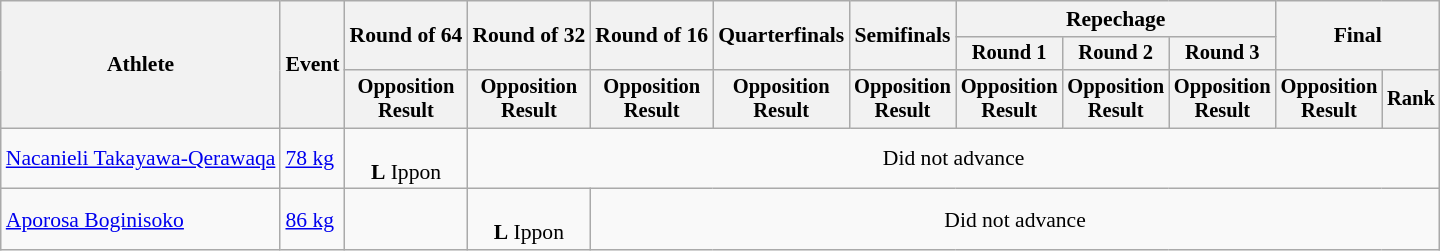<table class="wikitable" style="font-size:90%">
<tr>
<th rowspan="3">Athlete</th>
<th rowspan="3">Event</th>
<th rowspan="2">Round of 64</th>
<th rowspan="2">Round of 32</th>
<th rowspan="2">Round of 16</th>
<th rowspan="2">Quarterfinals</th>
<th rowspan="2">Semifinals</th>
<th colspan=3>Repechage</th>
<th rowspan="2" colspan=2>Final</th>
</tr>
<tr style="font-size:95%">
<th>Round 1</th>
<th>Round 2</th>
<th>Round 3</th>
</tr>
<tr style="font-size:95%">
<th>Opposition<br>Result</th>
<th>Opposition<br>Result</th>
<th>Opposition<br>Result</th>
<th>Opposition<br>Result</th>
<th>Opposition<br>Result</th>
<th>Opposition<br>Result</th>
<th>Opposition<br>Result</th>
<th>Opposition<br>Result</th>
<th>Opposition<br>Result</th>
<th>Rank</th>
</tr>
<tr align=center>
<td align=left><a href='#'>Nacanieli Takayawa-Qerawaqa</a></td>
<td align=left><a href='#'>78 kg</a></td>
<td><br><strong>L</strong> Ippon</td>
<td colspan=9>Did not advance</td>
</tr>
<tr align=center>
<td align=left><a href='#'>Aporosa Boginisoko</a></td>
<td align=left><a href='#'>86 kg</a></td>
<td></td>
<td><br><strong>L</strong> Ippon</td>
<td colspan=8>Did not advance</td>
</tr>
</table>
